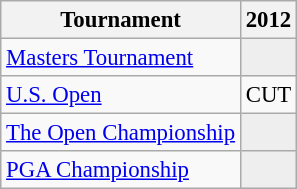<table class="wikitable" style="font-size:95%;">
<tr>
<th>Tournament</th>
<th>2012</th>
</tr>
<tr>
<td><a href='#'>Masters Tournament</a></td>
<td style="background:#eeeeee;"></td>
</tr>
<tr>
<td><a href='#'>U.S. Open</a></td>
<td>CUT</td>
</tr>
<tr>
<td><a href='#'>The Open Championship</a></td>
<td style="background:#eeeeee;"></td>
</tr>
<tr>
<td><a href='#'>PGA Championship</a></td>
<td style="background:#eeeeee;"></td>
</tr>
</table>
